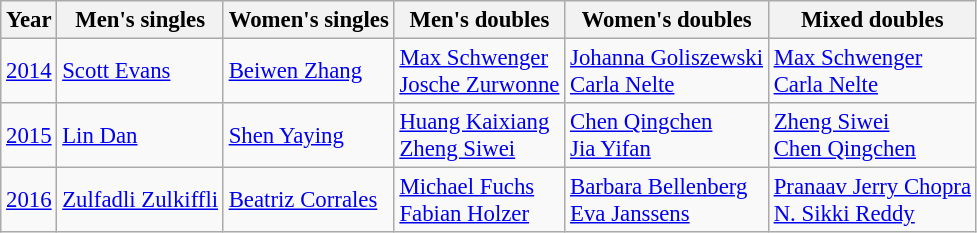<table class=wikitable style="font-size:95%;">
<tr>
<th>Year</th>
<th>Men's singles</th>
<th>Women's singles</th>
<th>Men's doubles</th>
<th>Women's doubles</th>
<th>Mixed doubles</th>
</tr>
<tr>
<td><a href='#'>2014</a></td>
<td> <a href='#'>Scott Evans</a></td>
<td> <a href='#'>Beiwen Zhang</a></td>
<td> <a href='#'>Max Schwenger</a> <br>  <a href='#'>Josche Zurwonne</a></td>
<td> <a href='#'>Johanna Goliszewski</a> <br>  <a href='#'>Carla Nelte</a></td>
<td> <a href='#'>Max Schwenger</a> <br>  <a href='#'>Carla Nelte</a></td>
</tr>
<tr>
<td><a href='#'>2015</a></td>
<td> <a href='#'>Lin Dan</a></td>
<td> <a href='#'>Shen Yaying</a></td>
<td> <a href='#'>Huang Kaixiang</a><br> <a href='#'>Zheng Siwei</a></td>
<td> <a href='#'>Chen Qingchen</a><br> <a href='#'>Jia Yifan</a></td>
<td> <a href='#'>Zheng Siwei</a><br> <a href='#'>Chen Qingchen</a></td>
</tr>
<tr>
<td><a href='#'>2016</a></td>
<td> <a href='#'>Zulfadli Zulkiffli</a></td>
<td> <a href='#'>Beatriz Corrales</a></td>
<td> <a href='#'>Michael Fuchs</a> <br> <a href='#'>Fabian Holzer</a></td>
<td> <a href='#'>Barbara Bellenberg</a> <br> <a href='#'>Eva Janssens</a></td>
<td> <a href='#'>Pranaav Jerry Chopra</a> <br> <a href='#'>N. Sikki Reddy</a></td>
</tr>
</table>
